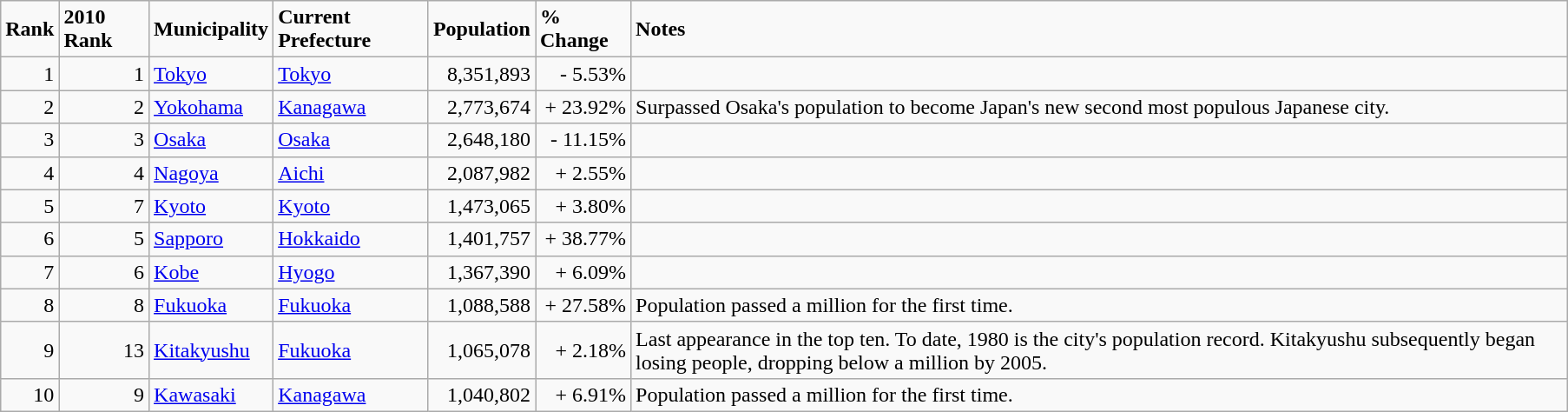<table class="wikitable" style="text-align:right; margin-right:60px">
<tr>
<td align=left><strong>Rank</strong></td>
<td align=left><strong>2010 Rank</strong></td>
<td align=left><strong>Municipality</strong></td>
<td align=left><strong>Current Prefecture</strong></td>
<td align=left><strong>Population</strong></td>
<td align=left><strong>% Change</strong></td>
<td align=left><strong>Notes</strong></td>
</tr>
<tr>
<td>1</td>
<td>1</td>
<td align=left><a href='#'>Tokyo</a></td>
<td align=left><a href='#'>Tokyo</a></td>
<td>8,351,893</td>
<td>- 5.53%</td>
<td></td>
</tr>
<tr>
<td>2</td>
<td>2</td>
<td align=left><a href='#'>Yokohama</a></td>
<td align=left><a href='#'>Kanagawa</a></td>
<td>2,773,674</td>
<td>+ 23.92%</td>
<td align=left>Surpassed Osaka's population to become Japan's new second most populous Japanese city.</td>
</tr>
<tr>
<td>3</td>
<td>3</td>
<td align=left><a href='#'>Osaka</a></td>
<td align=left><a href='#'>Osaka</a></td>
<td>2,648,180</td>
<td>- 11.15%</td>
<td></td>
</tr>
<tr>
<td>4</td>
<td>4</td>
<td align=left><a href='#'>Nagoya</a></td>
<td align=left><a href='#'>Aichi</a></td>
<td>2,087,982</td>
<td>+ 2.55%</td>
<td></td>
</tr>
<tr>
<td>5</td>
<td>7</td>
<td align=left><a href='#'>Kyoto</a></td>
<td align=left><a href='#'>Kyoto</a></td>
<td>1,473,065</td>
<td>+ 3.80%</td>
<td></td>
</tr>
<tr>
<td>6</td>
<td>5</td>
<td align=left><a href='#'>Sapporo</a></td>
<td align=left><a href='#'>Hokkaido</a></td>
<td>1,401,757</td>
<td>+ 38.77%</td>
<td></td>
</tr>
<tr>
<td>7</td>
<td>6</td>
<td align=left><a href='#'>Kobe</a></td>
<td align=left><a href='#'>Hyogo</a></td>
<td>1,367,390</td>
<td>+ 6.09%</td>
<td></td>
</tr>
<tr>
<td>8</td>
<td>8</td>
<td align=left><a href='#'>Fukuoka</a></td>
<td align=left><a href='#'>Fukuoka</a></td>
<td>1,088,588</td>
<td>+ 27.58%</td>
<td align=left>Population passed a million for the first time.</td>
</tr>
<tr>
<td>9</td>
<td>13</td>
<td align=left><a href='#'>Kitakyushu</a></td>
<td align=left><a href='#'>Fukuoka</a></td>
<td>1,065,078</td>
<td>+ 2.18%</td>
<td align=left>Last appearance in the top ten. To date, 1980 is the city's population record. Kitakyushu subsequently began losing people, dropping below a million by 2005.</td>
</tr>
<tr>
<td>10</td>
<td>9</td>
<td align=left><a href='#'>Kawasaki</a></td>
<td align=left><a href='#'>Kanagawa</a></td>
<td>1,040,802</td>
<td>+ 6.91%</td>
<td align=left>Population passed a million for the first time.</td>
</tr>
</table>
